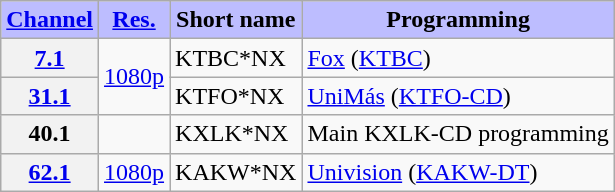<table class="wikitable">
<tr>
<th style="background-color: #bdbdff" scope = "col"><a href='#'>Channel</a></th>
<th style="background-color: #bdbdff" scope = "col"><a href='#'>Res.</a></th>
<th style="background-color: #bdbdff" scope = "col">Short name</th>
<th style="background-color: #bdbdff" scope = "col">Programming</th>
</tr>
<tr>
<th scope = "row"><a href='#'>7.1</a></th>
<td rowspan="2"><a href='#'>1080p</a></td>
<td>KTBC*NX</td>
<td><a href='#'>Fox</a> (<a href='#'>KTBC</a>)</td>
</tr>
<tr>
<th scope = "row"><a href='#'>31.1</a></th>
<td>KTFO*NX</td>
<td><a href='#'>UniMás</a> (<a href='#'>KTFO-CD</a>)</td>
</tr>
<tr>
<th scope = "row">40.1</th>
<td></td>
<td>KXLK*NX</td>
<td>Main KXLK-CD programming</td>
</tr>
<tr>
<th scope = "row"><a href='#'>62.1</a></th>
<td><a href='#'>1080p</a></td>
<td>KAKW*NX</td>
<td><a href='#'>Univision</a> (<a href='#'>KAKW-DT</a>)</td>
</tr>
</table>
